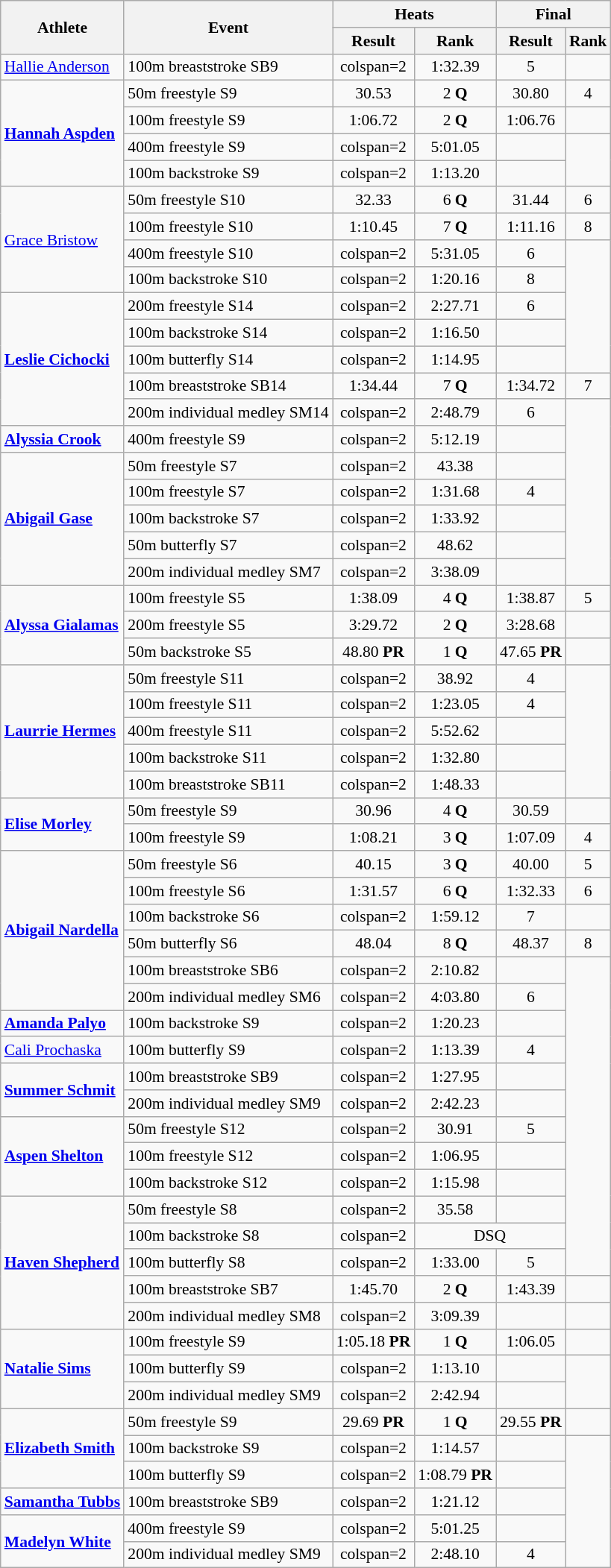<table class=wikitable style="font-size:90%">
<tr>
<th rowspan="2">Athlete</th>
<th rowspan="2">Event</th>
<th colspan="2">Heats</th>
<th colspan="2">Final</th>
</tr>
<tr>
<th>Result</th>
<th>Rank</th>
<th>Result</th>
<th>Rank</th>
</tr>
<tr align=center>
<td align=left><a href='#'>Hallie Anderson</a></td>
<td align=left>100m breaststroke SB9</td>
<td>colspan=2 </td>
<td>1:32.39</td>
<td>5</td>
</tr>
<tr align=center>
<td align=left rowspan=4><strong><a href='#'>Hannah Aspden</a></strong></td>
<td align=left>50m freestyle S9</td>
<td>30.53</td>
<td>2 <strong>Q</strong></td>
<td>30.80</td>
<td>4</td>
</tr>
<tr align=center>
<td align=left>100m freestyle S9</td>
<td>1:06.72</td>
<td>2 <strong>Q</strong></td>
<td>1:06.76</td>
<td></td>
</tr>
<tr align=center>
<td align=left>400m freestyle S9</td>
<td>colspan=2 </td>
<td>5:01.05</td>
<td></td>
</tr>
<tr align=center>
<td align=left>100m backstroke S9</td>
<td>colspan=2 </td>
<td>1:13.20</td>
<td></td>
</tr>
<tr align=center>
<td align=left rowspan=4><a href='#'>Grace Bristow</a></td>
<td align=left>50m freestyle S10</td>
<td>32.33</td>
<td>6 <strong>Q</strong></td>
<td>31.44</td>
<td>6</td>
</tr>
<tr align=center>
<td align=left>100m freestyle S10</td>
<td>1:10.45</td>
<td>7 <strong>Q</strong></td>
<td>1:11.16</td>
<td>8</td>
</tr>
<tr align=center>
<td align=left>400m freestyle S10</td>
<td>colspan=2 </td>
<td>5:31.05</td>
<td>6</td>
</tr>
<tr align=center>
<td align=left>100m backstroke S10</td>
<td>colspan=2 </td>
<td>1:20.16</td>
<td>8</td>
</tr>
<tr align=center>
<td align=left rowspan=5><strong><a href='#'>Leslie Cichocki</a></strong></td>
<td align=left>200m freestyle S14</td>
<td>colspan=2 </td>
<td>2:27.71</td>
<td>6</td>
</tr>
<tr align=center>
<td align=left>100m backstroke S14</td>
<td>colspan=2 </td>
<td>1:16.50</td>
<td></td>
</tr>
<tr align=center>
<td align=left>100m butterfly S14</td>
<td>colspan=2 </td>
<td>1:14.95</td>
<td></td>
</tr>
<tr align=center>
<td align=left>100m breaststroke SB14</td>
<td>1:34.44</td>
<td>7 <strong>Q</strong></td>
<td>1:34.72</td>
<td>7</td>
</tr>
<tr align=center>
<td align=left>200m individual medley SM14</td>
<td>colspan=2 </td>
<td>2:48.79</td>
<td>6</td>
</tr>
<tr align=center>
<td align=left><strong><a href='#'>Alyssia Crook</a></strong></td>
<td align=left>400m freestyle S9</td>
<td>colspan=2 </td>
<td>5:12.19</td>
<td></td>
</tr>
<tr align=center>
<td align=left rowspan=5><strong><a href='#'>Abigail Gase</a></strong></td>
<td align=left>50m freestyle S7</td>
<td>colspan=2 </td>
<td>43.38</td>
<td></td>
</tr>
<tr align=center>
<td align=left>100m freestyle S7</td>
<td>colspan=2 </td>
<td>1:31.68</td>
<td>4</td>
</tr>
<tr align=center>
<td align=left>100m backstroke S7</td>
<td>colspan=2 </td>
<td>1:33.92</td>
<td></td>
</tr>
<tr align=center>
<td align=left>50m butterfly S7</td>
<td>colspan=2 </td>
<td>48.62</td>
<td></td>
</tr>
<tr align=center>
<td align=left>200m individual medley SM7</td>
<td>colspan=2 </td>
<td>3:38.09</td>
<td></td>
</tr>
<tr align=center>
<td align=left rowspan=3><strong><a href='#'>Alyssa Gialamas</a></strong></td>
<td align=left>100m freestyle S5</td>
<td>1:38.09</td>
<td>4 <strong>Q</strong></td>
<td>1:38.87</td>
<td>5</td>
</tr>
<tr align=center>
<td align=left>200m freestyle S5</td>
<td>3:29.72</td>
<td>2 <strong>Q</strong></td>
<td>3:28.68</td>
<td></td>
</tr>
<tr align=center>
<td align=left>50m backstroke S5</td>
<td>48.80 <strong>PR</strong></td>
<td>1 <strong>Q</strong></td>
<td>47.65 <strong>PR</strong></td>
<td></td>
</tr>
<tr align=center>
<td align=left rowspan=5><strong><a href='#'>Laurrie Hermes</a></strong></td>
<td align=left>50m freestyle S11</td>
<td>colspan=2 </td>
<td>38.92</td>
<td>4</td>
</tr>
<tr align=center>
<td align=left>100m freestyle S11</td>
<td>colspan=2 </td>
<td>1:23.05</td>
<td>4</td>
</tr>
<tr align=center>
<td align=left>400m freestyle S11</td>
<td>colspan=2 </td>
<td>5:52.62</td>
<td></td>
</tr>
<tr align=center>
<td align=left>100m backstroke S11</td>
<td>colspan=2 </td>
<td>1:32.80</td>
<td></td>
</tr>
<tr align=center>
<td align=left>100m breaststroke SB11</td>
<td>colspan=2 </td>
<td>1:48.33</td>
<td></td>
</tr>
<tr align=center>
<td align=left rowspan=2><strong><a href='#'>Elise Morley</a></strong></td>
<td align=left>50m freestyle S9</td>
<td>30.96</td>
<td>4 <strong>Q</strong></td>
<td>30.59</td>
<td></td>
</tr>
<tr align=center>
<td align=left>100m freestyle S9</td>
<td>1:08.21</td>
<td>3 <strong>Q</strong></td>
<td>1:07.09</td>
<td>4</td>
</tr>
<tr align=center>
<td align=left rowspan=6><strong><a href='#'>Abigail Nardella</a></strong></td>
<td align=left>50m freestyle S6</td>
<td>40.15</td>
<td>3 <strong>Q</strong></td>
<td>40.00</td>
<td>5</td>
</tr>
<tr align=center>
<td align=left>100m freestyle S6</td>
<td>1:31.57</td>
<td>6 <strong>Q</strong></td>
<td>1:32.33</td>
<td>6</td>
</tr>
<tr align=center>
<td align=left>100m backstroke S6</td>
<td>colspan=2 </td>
<td>1:59.12</td>
<td>7</td>
</tr>
<tr align=center>
<td align=left>50m butterfly S6</td>
<td>48.04</td>
<td>8 <strong>Q</strong></td>
<td>48.37</td>
<td>8</td>
</tr>
<tr align=center>
<td align=left>100m breaststroke SB6</td>
<td>colspan=2 </td>
<td>2:10.82</td>
<td></td>
</tr>
<tr align=center>
<td align=left>200m individual medley SM6</td>
<td>colspan=2 </td>
<td>4:03.80</td>
<td>6</td>
</tr>
<tr align=center>
<td align=left><strong><a href='#'>Amanda Palyo</a></strong></td>
<td align=left>100m backstroke S9</td>
<td>colspan=2 </td>
<td>1:20.23</td>
<td></td>
</tr>
<tr align=center>
<td align=left><a href='#'>Cali Prochaska</a></td>
<td align=left>100m butterfly S9</td>
<td>colspan=2 </td>
<td>1:13.39</td>
<td>4</td>
</tr>
<tr align=center>
<td align=left rowspan=2><strong><a href='#'>Summer Schmit</a></strong></td>
<td align=left>100m breaststroke SB9</td>
<td>colspan=2 </td>
<td>1:27.95</td>
<td></td>
</tr>
<tr align=center>
<td align=left>200m individual medley SM9</td>
<td>colspan=2 </td>
<td>2:42.23</td>
<td></td>
</tr>
<tr align=center>
<td align=left rowspan=3><strong><a href='#'>Aspen Shelton</a></strong></td>
<td align=left>50m freestyle S12</td>
<td>colspan=2 </td>
<td>30.91</td>
<td>5</td>
</tr>
<tr align=center>
<td align=left>100m freestyle S12</td>
<td>colspan=2 </td>
<td>1:06.95</td>
<td></td>
</tr>
<tr align=center>
<td align=left>100m backstroke S12</td>
<td>colspan=2 </td>
<td>1:15.98</td>
<td></td>
</tr>
<tr align=center>
<td align=left rowspan=5><strong><a href='#'>Haven Shepherd</a></strong></td>
<td align=left>50m freestyle S8</td>
<td>colspan=2 </td>
<td>35.58</td>
<td></td>
</tr>
<tr align=center>
<td align=left>100m backstroke S8</td>
<td>colspan=2 </td>
<td colspan=2>DSQ</td>
</tr>
<tr align=center>
<td align=left>100m butterfly S8</td>
<td>colspan=2 </td>
<td>1:33.00</td>
<td>5</td>
</tr>
<tr align=center>
<td align=left>100m breaststroke SB7</td>
<td>1:45.70</td>
<td>2 <strong>Q</strong></td>
<td>1:43.39</td>
<td></td>
</tr>
<tr align=center>
<td align=left>200m individual medley SM8</td>
<td>colspan=2 </td>
<td>3:09.39</td>
<td></td>
</tr>
<tr align=center>
<td align=left rowspan=3><strong><a href='#'>Natalie Sims</a></strong></td>
<td align=left>100m freestyle S9</td>
<td>1:05.18 <strong>PR</strong></td>
<td>1 <strong>Q</strong></td>
<td>1:06.05</td>
<td></td>
</tr>
<tr align=center>
<td align=left>100m butterfly S9</td>
<td>colspan=2 </td>
<td>1:13.10</td>
<td></td>
</tr>
<tr align=center>
<td align=left>200m individual medley SM9</td>
<td>colspan=2 </td>
<td>2:42.94</td>
<td></td>
</tr>
<tr align=center>
<td align=left rowspan=3><strong><a href='#'>Elizabeth Smith</a></strong></td>
<td align=left>50m freestyle S9</td>
<td>29.69 <strong>PR</strong></td>
<td>1 <strong>Q</strong></td>
<td>29.55 <strong>PR</strong></td>
<td></td>
</tr>
<tr align=center>
<td align=left>100m backstroke S9</td>
<td>colspan=2 </td>
<td>1:14.57</td>
<td></td>
</tr>
<tr align=center>
<td align=left>100m butterfly S9</td>
<td>colspan=2 </td>
<td>1:08.79 <strong>PR</strong></td>
<td></td>
</tr>
<tr align=center>
<td align=left><strong><a href='#'>Samantha Tubbs</a></strong></td>
<td align=left>100m breaststroke SB9</td>
<td>colspan=2 </td>
<td>1:21.12</td>
<td></td>
</tr>
<tr align=center>
<td align=left rowspan=2><strong><a href='#'>Madelyn White</a></strong></td>
<td align=left>400m freestyle S9</td>
<td>colspan=2 </td>
<td>5:01.25</td>
<td></td>
</tr>
<tr align=center>
<td align=left>200m individual medley SM9</td>
<td>colspan=2 </td>
<td>2:48.10</td>
<td>4</td>
</tr>
</table>
